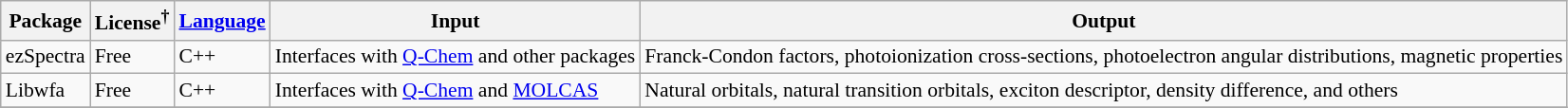<table class="sortable wikitable" style="font-size: 90%;">
<tr>
<th>Package</th>
<th>License<sup>†</sup></th>
<th><a href='#'>Language</a></th>
<th>Input</th>
<th>Output</th>
</tr>
<tr>
<td>ezSpectra</td>
<td>Free</td>
<td>C++</td>
<td>Interfaces with <a href='#'>Q-Chem</a> and other packages</td>
<td>Franck-Condon factors, photoionization cross-sections, photoelectron angular distributions, magnetic properties</td>
</tr>
<tr>
<td Libwa>Libwfa</td>
<td>Free</td>
<td>C++</td>
<td>Interfaces with <a href='#'>Q-Chem</a> and <a href='#'>MOLCAS</a></td>
<td>Natural orbitals, natural transition orbitals, exciton descriptor, density difference, and others</td>
</tr>
<tr>
</tr>
</table>
